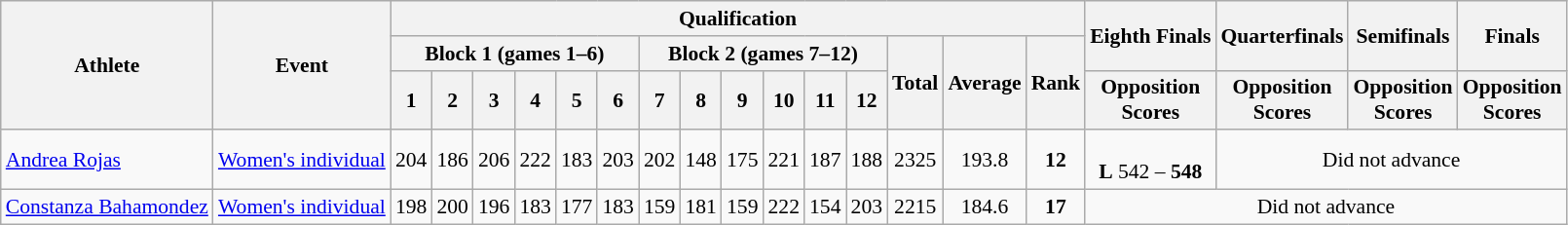<table class="wikitable" border="1" style="font-size:90%">
<tr>
<th rowspan=3>Athlete</th>
<th rowspan=3>Event</th>
<th colspan=15>Qualification</th>
<th rowspan=2>Eighth Finals</th>
<th rowspan=2>Quarterfinals</th>
<th rowspan=2>Semifinals</th>
<th rowspan=2 colspan=2>Finals</th>
</tr>
<tr>
<th colspan=6>Block 1 (games 1–6)</th>
<th colspan=6>Block 2 (games 7–12)</th>
<th rowspan=2>Total</th>
<th rowspan=2>Average</th>
<th rowspan=2>Rank</th>
</tr>
<tr>
<th>1</th>
<th>2</th>
<th>3</th>
<th>4</th>
<th>5</th>
<th>6</th>
<th>7</th>
<th>8</th>
<th>9</th>
<th>10</th>
<th>11</th>
<th>12</th>
<th>Opposition<br>Scores</th>
<th>Opposition<br>Scores</th>
<th>Opposition<br>Scores</th>
<th>Opposition<br>Scores</th>
</tr>
<tr>
<td><a href='#'>Andrea Rojas</a></td>
<td><a href='#'>Women's individual</a><br></td>
<td align=center>204</td>
<td align=center>186</td>
<td align=center>206</td>
<td align=center>222</td>
<td align=center>183</td>
<td align=center>203</td>
<td align=center>202</td>
<td align=center>148</td>
<td align=center>175</td>
<td align=center>221</td>
<td align=center>187</td>
<td align=center>188</td>
<td align=center>2325</td>
<td align=center>193.8</td>
<td align=center><strong>12</strong></td>
<td align=center><br><strong>L</strong> 542 – <strong>548</strong></td>
<td align=center colspan=4>Did not advance</td>
</tr>
<tr>
<td><a href='#'>Constanza Bahamondez</a></td>
<td><a href='#'>Women's individual</a><br></td>
<td align=center>198</td>
<td align=center>200</td>
<td align=center>196</td>
<td align=center>183</td>
<td align=center>177</td>
<td align=center>183</td>
<td align=center>159</td>
<td align=center>181</td>
<td align=center>159</td>
<td align=center>222</td>
<td align=center>154</td>
<td align=center>203</td>
<td align=center>2215</td>
<td align=center>184.6</td>
<td align=center><strong>17</strong></td>
<td align=center colspan=4>Did not advance</td>
</tr>
</table>
